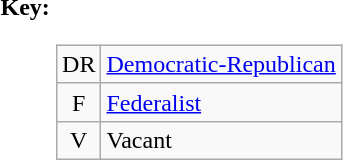<table>
<tr valign=top>
<th>Key:</th>
<td><br><table class=wikitable>
<tr>
<td align=center >DR</td>
<td><a href='#'>Democratic-Republican</a></td>
</tr>
<tr>
<td align=center >F</td>
<td><a href='#'>Federalist</a></td>
</tr>
<tr>
<td align=center >V</td>
<td>Vacant</td>
</tr>
</table>
</td>
</tr>
</table>
